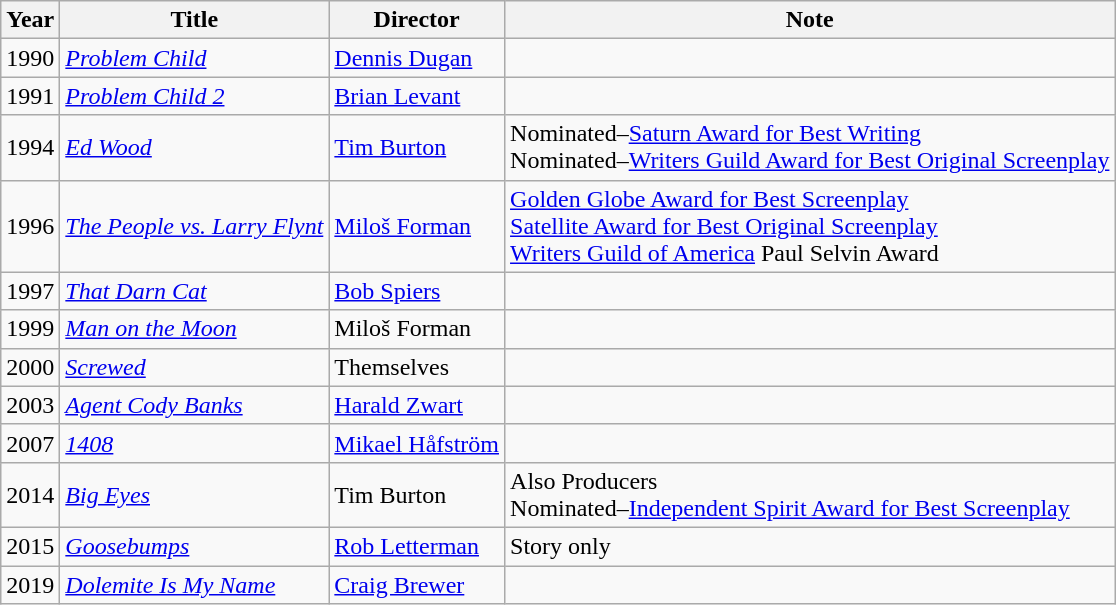<table class="wikitable plainrowheaders">
<tr>
<th>Year</th>
<th>Title</th>
<th>Director</th>
<th>Note</th>
</tr>
<tr>
<td>1990</td>
<td><em><a href='#'>Problem Child</a></em></td>
<td><a href='#'>Dennis Dugan</a></td>
<td></td>
</tr>
<tr>
<td>1991</td>
<td><em><a href='#'>Problem Child 2</a></em></td>
<td><a href='#'>Brian Levant</a></td>
<td></td>
</tr>
<tr>
<td>1994</td>
<td><em><a href='#'>Ed Wood</a></em></td>
<td><a href='#'>Tim Burton</a></td>
<td>Nominated–<a href='#'>Saturn Award for Best Writing</a><br>Nominated–<a href='#'>Writers Guild Award for Best Original Screenplay</a></td>
</tr>
<tr>
<td>1996</td>
<td><em><a href='#'>The People vs. Larry Flynt</a></em></td>
<td><a href='#'>Miloš Forman</a></td>
<td><a href='#'>Golden Globe Award for Best Screenplay</a><br><a href='#'>Satellite Award for Best Original Screenplay</a><br><a href='#'>Writers Guild of America</a> Paul Selvin Award</td>
</tr>
<tr>
<td>1997</td>
<td><em><a href='#'>That Darn Cat</a></em></td>
<td><a href='#'>Bob Spiers</a></td>
<td></td>
</tr>
<tr>
<td>1999</td>
<td><em><a href='#'>Man on the Moon</a></em></td>
<td>Miloš Forman</td>
<td></td>
</tr>
<tr>
<td>2000</td>
<td><em><a href='#'>Screwed</a></em></td>
<td>Themselves</td>
<td></td>
</tr>
<tr>
<td>2003</td>
<td><em><a href='#'>Agent Cody Banks</a></em></td>
<td><a href='#'>Harald Zwart</a></td>
<td></td>
</tr>
<tr>
<td>2007</td>
<td><em><a href='#'>1408</a></em></td>
<td><a href='#'>Mikael Håfström</a></td>
<td></td>
</tr>
<tr>
<td>2014</td>
<td><em><a href='#'>Big Eyes</a></em></td>
<td>Tim Burton</td>
<td>Also Producers<br>Nominated–<a href='#'>Independent Spirit Award for Best Screenplay</a></td>
</tr>
<tr>
<td>2015</td>
<td><em><a href='#'>Goosebumps</a></em></td>
<td><a href='#'>Rob Letterman</a></td>
<td>Story only</td>
</tr>
<tr>
<td>2019</td>
<td><em><a href='#'>Dolemite Is My Name</a></em></td>
<td><a href='#'>Craig Brewer</a></td>
<td></td>
</tr>
</table>
